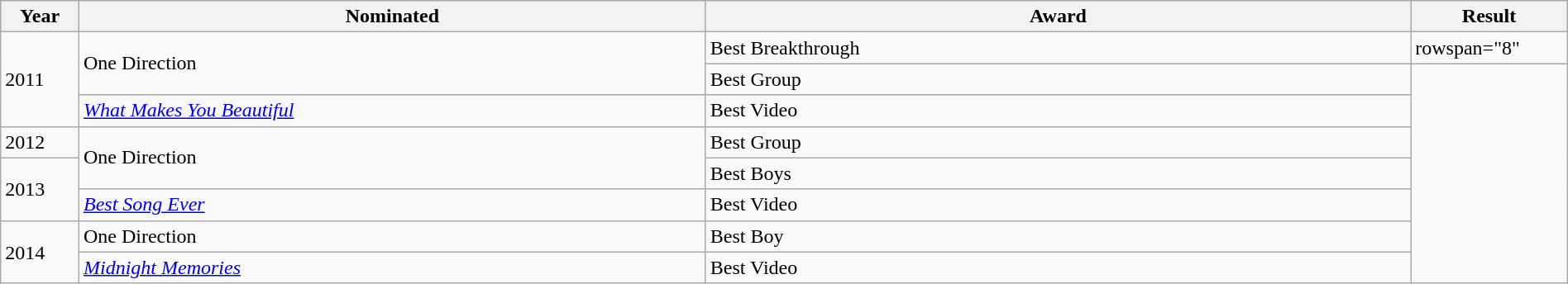<table class="wikitable" style="width:100%;">
<tr>
<th width=5%>Year</th>
<th style="width:40%;">Nominated</th>
<th style="width:45%;">Award</th>
<th style="width:10%;">Result</th>
</tr>
<tr>
<td rowspan="3">2011</td>
<td rowspan="2">One Direction</td>
<td>Best Breakthrough</td>
<td>rowspan="8" </td>
</tr>
<tr>
<td>Best Group</td>
</tr>
<tr>
<td><em><a href='#'>What Makes You Beautiful</a></em></td>
<td>Best Video</td>
</tr>
<tr>
<td>2012</td>
<td rowspan="2">One Direction</td>
<td>Best Group</td>
</tr>
<tr>
<td rowspan="2">2013</td>
<td>Best Boys</td>
</tr>
<tr>
<td><em><a href='#'>Best Song Ever</a></em></td>
<td>Best Video</td>
</tr>
<tr>
<td rowspan="2">2014</td>
<td>One Direction</td>
<td>Best Boy</td>
</tr>
<tr>
<td><em><a href='#'>Midnight Memories</a></em></td>
<td>Best Video</td>
</tr>
</table>
